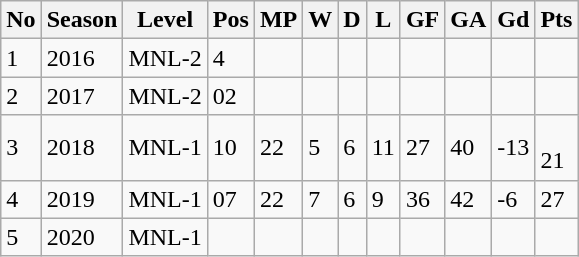<table class="wikitable">
<tr>
<th>No</th>
<th>Season</th>
<th>Level</th>
<th>Pos</th>
<th>MP</th>
<th>W</th>
<th>D</th>
<th>L</th>
<th>GF</th>
<th>GA</th>
<th>Gd</th>
<th>Pts</th>
</tr>
<tr>
<td>1</td>
<td>2016</td>
<td>MNL-2</td>
<td>4</td>
<td></td>
<td></td>
<td></td>
<td></td>
<td></td>
<td></td>
<td></td>
<td></td>
</tr>
<tr>
<td>2</td>
<td>2017</td>
<td>MNL-2</td>
<td>02</td>
<td></td>
<td></td>
<td></td>
<td></td>
<td></td>
<td></td>
<td></td>
<td></td>
</tr>
<tr>
<td>3</td>
<td>2018</td>
<td>MNL-1</td>
<td>10</td>
<td>22</td>
<td>5</td>
<td>6</td>
<td>11</td>
<td>27</td>
<td>40</td>
<td>-13</td>
<td><br>21</td>
</tr>
<tr>
<td>4</td>
<td>2019</td>
<td>MNL-1</td>
<td>07</td>
<td>22</td>
<td>7</td>
<td>6</td>
<td>9</td>
<td>36</td>
<td>42</td>
<td>-6</td>
<td>27</td>
</tr>
<tr>
<td>5</td>
<td>2020</td>
<td>MNL-1</td>
<td></td>
<td></td>
<td></td>
<td></td>
<td></td>
<td></td>
<td></td>
<td></td>
<td></td>
</tr>
</table>
